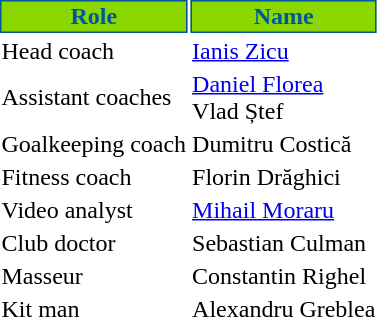<table class="toccolours">
<tr>
<th style="background:#8bd800;color:#01569f;border:1px solid #01569f;">Role</th>
<th style="background:#8bd800;color:#01569f;border:1px solid #01569f;">Name</th>
</tr>
<tr>
<td>Head coach</td>
<td> <a href='#'>Ianis Zicu</a></td>
</tr>
<tr>
<td>Assistant coaches</td>
<td> <a href='#'>Daniel Florea</a> <br>  Vlad Ștef</td>
</tr>
<tr>
<td>Goalkeeping coach</td>
<td> Dumitru Costică</td>
</tr>
<tr>
<td>Fitness coach</td>
<td> Florin Drăghici</td>
</tr>
<tr>
<td>Video analyst</td>
<td> <a href='#'>Mihail Moraru</a></td>
</tr>
<tr>
<td>Club doctor</td>
<td> Sebastian Culman</td>
</tr>
<tr>
<td>Masseur</td>
<td> Constantin Righel</td>
</tr>
<tr>
<td>Kit man</td>
<td> Alexandru Greblea</td>
</tr>
</table>
